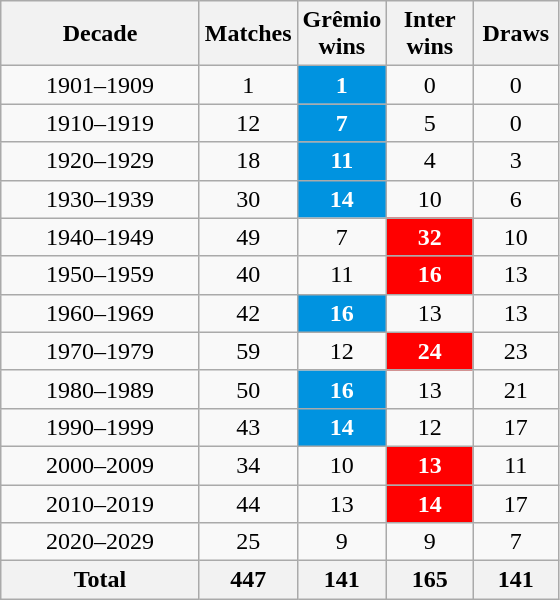<table class="wikitable" style="text-align:center">
<tr>
<th width="125">Decade</th>
<th width="50">Matches</th>
<th width="50">Grêmio<br>wins</th>
<th width="50">Inter<br>wins</th>
<th width="50">Draws</th>
</tr>
<tr>
<td>1901–1909</td>
<td>1</td>
<td style="background-color:#0093E0;color:white;"><strong>1</strong></td>
<td>0</td>
<td>0</td>
</tr>
<tr>
<td>1910–1919</td>
<td>12</td>
<td style="background-color:#0093E0;color:white;"><strong>7</strong></td>
<td>5</td>
<td>0</td>
</tr>
<tr>
<td>1920–1929</td>
<td>18</td>
<td style="background-color:#0093E0;color:white;"><strong>11</strong></td>
<td>4</td>
<td>3</td>
</tr>
<tr>
<td>1930–1939</td>
<td>30</td>
<td style="background-color:#0093E0;color:white;"><strong>14</strong></td>
<td>10</td>
<td>6</td>
</tr>
<tr>
<td>1940–1949</td>
<td>49</td>
<td>7</td>
<td style="background-color:red;color:white;"><strong>32</strong></td>
<td>10</td>
</tr>
<tr>
<td>1950–1959</td>
<td>40</td>
<td>11</td>
<td style="background-color:red;color:white;"><strong>16</strong></td>
<td>13</td>
</tr>
<tr>
<td>1960–1969</td>
<td>42</td>
<td style="background-color:#0093E0;color:white;"><strong>16</strong></td>
<td>13</td>
<td>13</td>
</tr>
<tr>
<td>1970–1979</td>
<td>59</td>
<td>12</td>
<td style="background-color:red;color:white;"><strong>24</strong></td>
<td>23</td>
</tr>
<tr>
<td>1980–1989</td>
<td>50</td>
<td style="background-color:#0093E0;color:white;"><strong>16</strong></td>
<td>13</td>
<td>21</td>
</tr>
<tr>
<td>1990–1999</td>
<td>43</td>
<td style="background-color:#0093E0;color:white;"><strong>14</strong></td>
<td>12</td>
<td>17</td>
</tr>
<tr>
<td>2000–2009</td>
<td>34</td>
<td>10</td>
<td style="background-color:red;color:white;"><strong>13</strong></td>
<td>11</td>
</tr>
<tr>
<td>2010–2019</td>
<td>44</td>
<td>13</td>
<td style="background-color:red;color:white;"><strong>14</strong></td>
<td>17</td>
</tr>
<tr>
<td>2020–2029</td>
<td>25</td>
<td>9</td>
<td>9</td>
<td>7</td>
</tr>
<tr>
<th>Total</th>
<th>447</th>
<th>141</th>
<th>165</th>
<th>141</th>
</tr>
</table>
